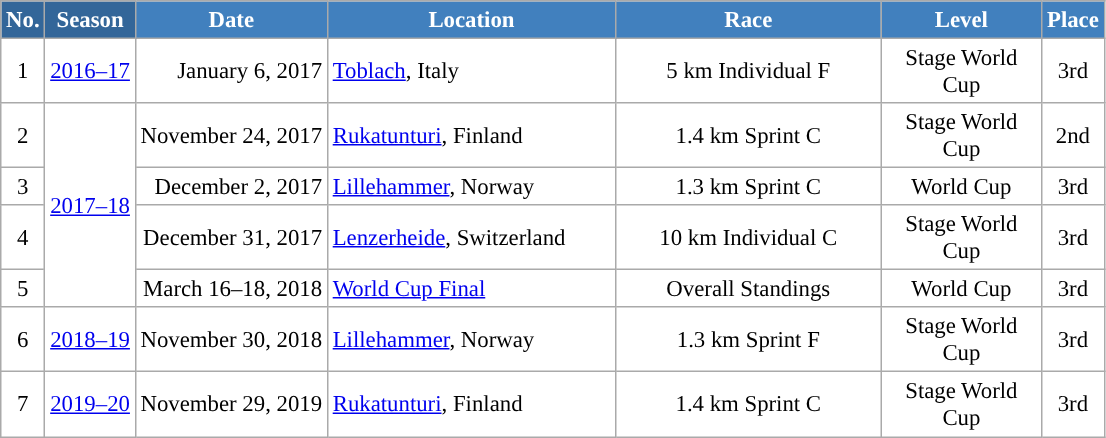<table class="wikitable sortable" style="font-size:95%; text-align:center; border:gray solid 1px; background:#fff;">
<tr style="background:#efefef;">
<th style="background:#369; color:white;">No.</th>
<th style="background:#369; color:white;">Season</th>
<th style="background:#4180be; color:white; width:100px;">Date</th>
<th style="background:#4180be; color:white; width:185px;">Location</th>
<th style="background:#4180be; color:white; width:170px;">Race</th>
<th style="background:#4180be; color:white; width:100px;">Level</th>
<th style="background-color:#4180be; color:white;">Place</th>
</tr>
<tr>
<td align=center>1</td>
<td align=center><a href='#'>2016–17</a></td>
<td style="text-align:right;">January 6, 2017</td>
<td align=left> <a href='#'>Toblach</a>, Italy</td>
<td>5 km Individual F</td>
<td>Stage World Cup</td>
<td>3rd</td>
</tr>
<tr>
<td align=center>2</td>
<td rowspan="4" style="text-align:center;"><a href='#'>2017–18</a></td>
<td style="text-align:right;">November 24, 2017</td>
<td align=left> <a href='#'>Rukatunturi</a>, Finland</td>
<td>1.4 km Sprint C</td>
<td>Stage World Cup</td>
<td>2nd</td>
</tr>
<tr>
<td align=center>3</td>
<td style="text-align:right;">December 2, 2017</td>
<td align=left> <a href='#'>Lillehammer</a>, Norway</td>
<td>1.3 km Sprint C</td>
<td>World Cup</td>
<td>3rd</td>
</tr>
<tr>
<td align=center>4</td>
<td style="text-align:right;">December 31, 2017</td>
<td align=left> <a href='#'>Lenzerheide</a>, Switzerland</td>
<td>10 km Individual C</td>
<td>Stage World Cup</td>
<td>3rd</td>
</tr>
<tr>
<td align=center>5</td>
<td align= right>March 16–18, 2018</td>
<td align=left> <a href='#'>World Cup Final</a></td>
<td>Overall Standings</td>
<td>World Cup</td>
<td>3rd</td>
</tr>
<tr>
<td align=center>6</td>
<td align=center><a href='#'>2018–19</a></td>
<td style="text-align:right;">November 30, 2018</td>
<td align=left> <a href='#'>Lillehammer</a>, Norway</td>
<td>1.3 km Sprint F</td>
<td>Stage World Cup</td>
<td>3rd</td>
</tr>
<tr>
<td align=center>7</td>
<td align=center><a href='#'>2019–20</a></td>
<td style="text-align:right; white-space: nowrap;">November 29, 2019</td>
<td align=left> <a href='#'>Rukatunturi</a>, Finland</td>
<td>1.4 km Sprint C</td>
<td>Stage World Cup</td>
<td>3rd</td>
</tr>
</table>
